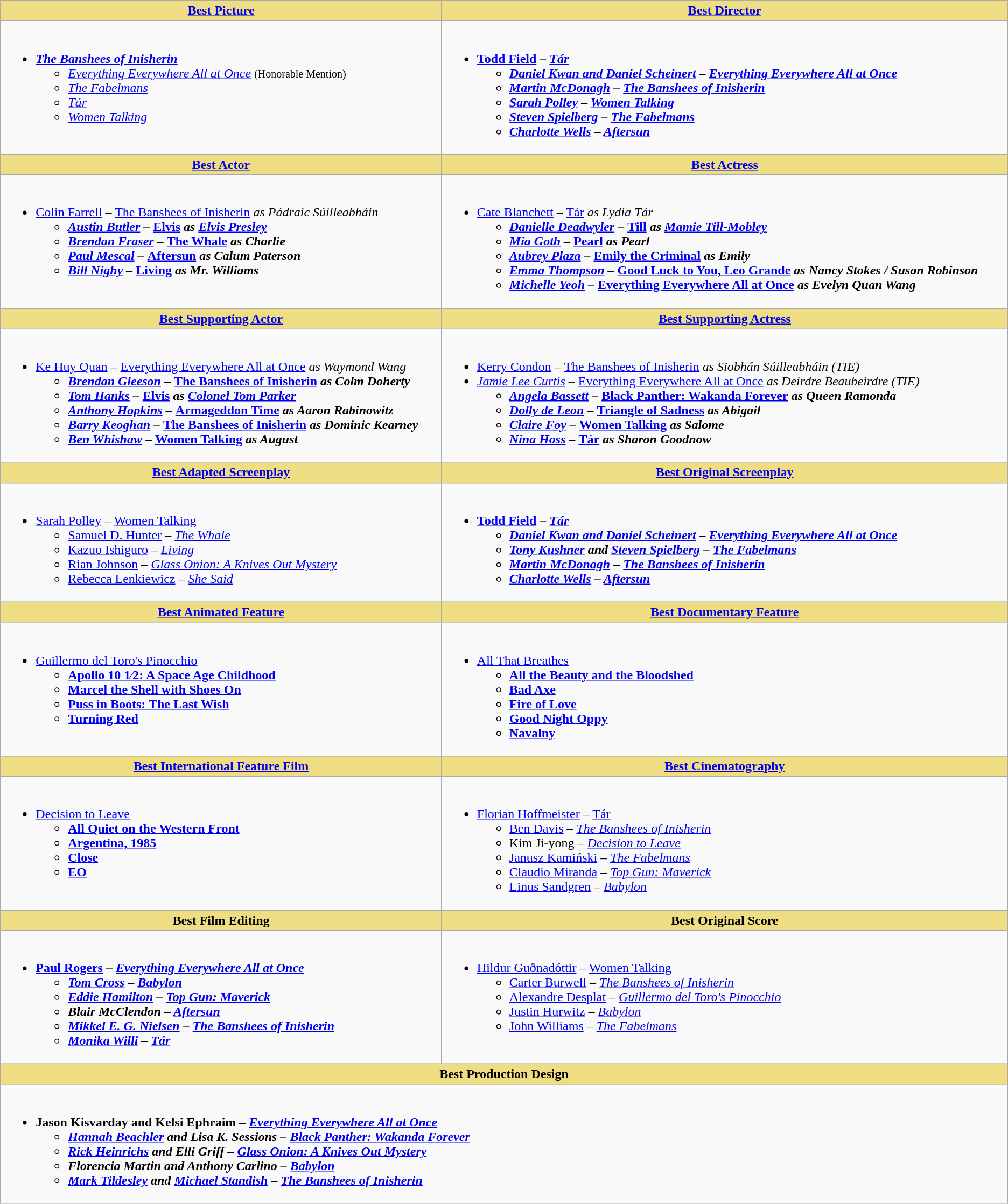<table class=wikitable style="width=100%">
<tr>
<th style="background:#EEDD82; width=50%"><a href='#'>Best Picture</a></th>
<th style="background:#EEDD82; width=50%"><a href='#'>Best Director</a></th>
</tr>
<tr>
<td valign="top"><br><ul><li><strong><em><a href='#'>The Banshees of Inisherin</a></em></strong><ul><li><em><a href='#'>Everything Everywhere All at Once</a></em> <small>(Honorable Mention)</small></li><li><em><a href='#'>The Fabelmans</a></em></li><li><em><a href='#'>Tár</a></em></li><li><em><a href='#'>Women Talking</a></em></li></ul></li></ul></td>
<td valign="top"><br><ul><li><strong><a href='#'>Todd Field</a> – <em><a href='#'>Tár</a><strong><em><ul><li><a href='#'>Daniel Kwan and Daniel Scheinert</a> – </em><a href='#'>Everything Everywhere All at Once</a><em></li><li><a href='#'>Martin McDonagh</a> – </em><a href='#'>The Banshees of Inisherin</a><em></li><li><a href='#'>Sarah Polley</a> – </em><a href='#'>Women Talking</a><em></li><li><a href='#'>Steven Spielberg</a> – </em><a href='#'>The Fabelmans</a><em></li><li><a href='#'>Charlotte Wells</a> – </em><a href='#'>Aftersun</a><em></li></ul></li></ul></td>
</tr>
<tr>
<th style="background:#EEDD82; width=50%"><a href='#'>Best Actor</a></th>
<th style="background:#EEDD82; width=50%"><a href='#'>Best Actress</a></th>
</tr>
<tr>
<td valign="top"><br><ul><li></strong><a href='#'>Colin Farrell</a> – </em><a href='#'>The Banshees of Inisherin</a><em> as Pádraic Súilleabháin<strong><ul><li><a href='#'>Austin Butler</a> – </em><a href='#'>Elvis</a><em> as <a href='#'>Elvis Presley</a></li><li><a href='#'>Brendan Fraser</a> – </em><a href='#'>The Whale</a><em> as Charlie</li><li><a href='#'>Paul Mescal</a> – </em><a href='#'>Aftersun</a><em> as Calum Paterson</li><li><a href='#'>Bill Nighy</a> – </em><a href='#'>Living</a><em> as Mr. Williams</li></ul></li></ul></td>
<td valign="top"><br><ul><li></strong><a href='#'>Cate Blanchett</a> – </em><a href='#'>Tár</a><em> as Lydia Tár<strong><ul><li><a href='#'>Danielle Deadwyler</a> – </em><a href='#'>Till</a><em> as <a href='#'>Mamie Till-Mobley</a></li><li><a href='#'>Mia Goth</a> – </em><a href='#'>Pearl</a><em> as Pearl</li><li><a href='#'>Aubrey Plaza</a> – </em><a href='#'>Emily the Criminal</a><em> as Emily</li><li><a href='#'>Emma Thompson</a> – </em><a href='#'>Good Luck to You, Leo Grande</a><em> as Nancy Stokes / Susan Robinson</li><li><a href='#'>Michelle Yeoh</a> – </em><a href='#'>Everything Everywhere All at Once</a><em> as Evelyn Quan Wang</li></ul></li></ul></td>
</tr>
<tr>
<th style="background:#EEDD82; width=50%"><a href='#'>Best Supporting Actor</a></th>
<th style="background:#EEDD82; width=50%"><a href='#'>Best Supporting Actress</a></th>
</tr>
<tr>
<td valign="top"><br><ul><li></strong><a href='#'>Ke Huy Quan</a> – </em><a href='#'>Everything Everywhere All at Once</a><em> as Waymond Wang<strong><ul><li><a href='#'>Brendan Gleeson</a> – </em><a href='#'>The Banshees of Inisherin</a><em> as Colm Doherty</li><li><a href='#'>Tom Hanks</a> – </em><a href='#'>Elvis</a><em> as <a href='#'>Colonel Tom Parker</a></li><li><a href='#'>Anthony Hopkins</a> – </em><a href='#'>Armageddon Time</a><em> as Aaron Rabinowitz</li><li><a href='#'>Barry Keoghan</a> – </em><a href='#'>The Banshees of Inisherin</a><em> as Dominic Kearney</li><li><a href='#'>Ben Whishaw</a> – </em><a href='#'>Women Talking</a><em> as August</li></ul></li></ul></td>
<td valign="top"><br><ul><li></strong><a href='#'>Kerry Condon</a> – </em><a href='#'>The Banshees of Inisherin</a><em> as Siobhán Súilleabháin (TIE)<strong></li><li></strong><a href='#'>Jamie Lee Curtis</a> – </em><a href='#'>Everything Everywhere All at Once</a><em> as Deirdre Beaubeirdre (TIE)<strong><ul><li><a href='#'>Angela Bassett</a> – </em><a href='#'>Black Panther: Wakanda Forever</a><em> as Queen Ramonda</li><li><a href='#'>Dolly de Leon</a> – </em><a href='#'>Triangle of Sadness</a><em> as Abigail</li><li><a href='#'>Claire Foy</a> – </em><a href='#'>Women Talking</a><em> as Salome</li><li><a href='#'>Nina Hoss</a> – </em><a href='#'>Tár</a><em> as Sharon Goodnow</li></ul></li></ul></td>
</tr>
<tr>
<th style="background:#EEDD82; width=50%"><a href='#'>Best Adapted Screenplay</a></th>
<th style="background:#EEDD82; width=50%"><a href='#'>Best Original Screenplay</a></th>
</tr>
<tr>
<td valign="top"><br><ul><li></strong><a href='#'>Sarah Polley</a> – </em><a href='#'>Women Talking</a></em></strong><ul><li><a href='#'>Samuel D. Hunter</a> – <em><a href='#'>The Whale</a></em></li><li><a href='#'>Kazuo Ishiguro</a> – <em><a href='#'>Living</a></em></li><li><a href='#'>Rian Johnson</a> – <em><a href='#'>Glass Onion: A Knives Out Mystery</a></em></li><li><a href='#'>Rebecca Lenkiewicz</a> – <em><a href='#'>She Said</a></em></li></ul></li></ul></td>
<td valign="top"><br><ul><li><strong><a href='#'>Todd Field</a> – <em><a href='#'>Tár</a><strong><em><ul><li><a href='#'>Daniel Kwan and Daniel Scheinert</a> – </em><a href='#'>Everything Everywhere All at Once</a><em></li><li><a href='#'>Tony Kushner</a> and <a href='#'>Steven Spielberg</a> – </em><a href='#'>The Fabelmans</a><em></li><li><a href='#'>Martin McDonagh</a> – </em><a href='#'>The Banshees of Inisherin</a><em></li><li><a href='#'>Charlotte Wells</a> – </em><a href='#'>Aftersun</a><em></li></ul></li></ul></td>
</tr>
<tr>
<th style="background:#EEDD82; width=50%"><a href='#'>Best Animated Feature</a></th>
<th style="background:#EEDD82; width=50%"><a href='#'>Best Documentary Feature</a></th>
</tr>
<tr>
<td valign="top"><br><ul><li></em></strong><a href='#'>Guillermo del Toro's Pinocchio</a><strong><em><ul><li></em><a href='#'>Apollo 10 1⁄2: A Space Age Childhood</a><em></li><li></em><a href='#'>Marcel the Shell with Shoes On</a><em></li><li></em><a href='#'>Puss in Boots: The Last Wish</a><em></li><li></em><a href='#'>Turning Red</a><em></li></ul></li></ul></td>
<td valign="top"><br><ul><li></em></strong><a href='#'>All That Breathes</a><strong><em><ul><li></em><a href='#'>All the Beauty and the Bloodshed</a><em></li><li></em><a href='#'>Bad Axe</a><em></li><li></em><a href='#'>Fire of Love</a><em></li><li></em><a href='#'>Good Night Oppy</a><em></li><li></em><a href='#'>Navalny</a><em></li></ul></li></ul></td>
</tr>
<tr>
<th style="background:#EEDD82; width=50%"><a href='#'>Best International Feature Film</a></th>
<th style="background:#EEDD82; width=50%"><a href='#'>Best Cinematography</a></th>
</tr>
<tr>
<td valign="top"><br><ul><li></em></strong><a href='#'>Decision to Leave</a><strong><em><ul><li></em><a href='#'>All Quiet on the Western Front</a><em></li><li></em><a href='#'>Argentina, 1985</a><em></li><li></em><a href='#'>Close</a><em></li><li></em><a href='#'>EO</a><em></li></ul></li></ul></td>
<td valign="top"><br><ul><li></strong><a href='#'>Florian Hoffmeister</a> – </em><a href='#'>Tár</a></em></strong><ul><li><a href='#'>Ben Davis</a> – <em><a href='#'>The Banshees of Inisherin</a></em></li><li>Kim Ji-yong – <em><a href='#'>Decision to Leave</a></em></li><li><a href='#'>Janusz Kamiński</a> – <em><a href='#'>The Fabelmans</a></em></li><li><a href='#'>Claudio Miranda</a> – <em><a href='#'>Top Gun: Maverick</a></em></li><li><a href='#'>Linus Sandgren</a> – <em><a href='#'>Babylon</a></em></li></ul></li></ul></td>
</tr>
<tr>
<th style="background:#EEDD82; width=50%">Best Film Editing</th>
<th style="background:#EEDD82; width=50%">Best Original Score</th>
</tr>
<tr>
<td valign="top"><br><ul><li><strong><a href='#'>Paul Rogers</a> – <em><a href='#'>Everything Everywhere All at Once</a><strong><em><ul><li><a href='#'>Tom Cross</a> – </em><a href='#'>Babylon</a><em></li><li><a href='#'>Eddie Hamilton</a> – </em><a href='#'>Top Gun: Maverick</a><em></li><li>Blair McClendon – </em><a href='#'>Aftersun</a><em></li><li><a href='#'>Mikkel E. G. Nielsen</a> – </em><a href='#'>The Banshees of Inisherin</a><em></li><li><a href='#'>Monika Willi</a> – </em><a href='#'>Tár</a><em></li></ul></li></ul></td>
<td valign="top"><br><ul><li></strong><a href='#'>Hildur Guðnadóttir</a> – </em><a href='#'>Women Talking</a></em></strong><ul><li><a href='#'>Carter Burwell</a> – <em><a href='#'>The Banshees of Inisherin</a></em></li><li><a href='#'>Alexandre Desplat</a> – <em><a href='#'>Guillermo del Toro's Pinocchio</a></em></li><li><a href='#'>Justin Hurwitz</a> – <em><a href='#'>Babylon</a></em></li><li><a href='#'>John Williams</a> – <em><a href='#'>The Fabelmans</a></em></li></ul></li></ul></td>
</tr>
<tr>
<th style="background:#EEDD82; width:50%" colspan="2">Best Production Design</th>
</tr>
<tr>
<td style="vertical-align:top;" colspan="2"><br><ul><li><strong>Jason Kisvarday and Kelsi Ephraim – <em><a href='#'>Everything Everywhere All at Once</a><strong><em><ul><li><a href='#'>Hannah Beachler</a> and Lisa K. Sessions – </em><a href='#'>Black Panther: Wakanda Forever</a><em></li><li><a href='#'>Rick Heinrichs</a> and Elli Griff – </em><a href='#'>Glass Onion: A Knives Out Mystery</a><em></li><li>Florencia Martin and Anthony Carlino – </em><a href='#'>Babylon</a><em></li><li><a href='#'>Mark Tildesley</a> and <a href='#'>Michael Standish</a> – </em><a href='#'>The Banshees of Inisherin</a><em></li></ul></li></ul></td>
</tr>
</table>
